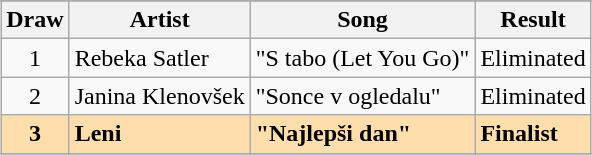<table class="sortable wikitable" style="margin: 1em auto 1em auto">
<tr>
</tr>
<tr>
<th>Draw</th>
<th>Artist</th>
<th>Song</th>
<th>Result</th>
</tr>
<tr>
<td align="center">1</td>
<td>Rebeka Satler</td>
<td>"S tabo (Let You Go)"</td>
<td>Eliminated</td>
</tr>
<tr>
<td align="center">2</td>
<td>Janina Klenovšek</td>
<td>"Sonce v ogledalu"</td>
<td>Eliminated</td>
</tr>
<tr bgcolor="#ffdead">
<td align="center"><strong>3</strong></td>
<td><strong>Leni </strong></td>
<td><strong>"Najlepši dan"</strong></td>
<td><strong>Finalist</strong></td>
</tr>
<tr>
</tr>
</table>
